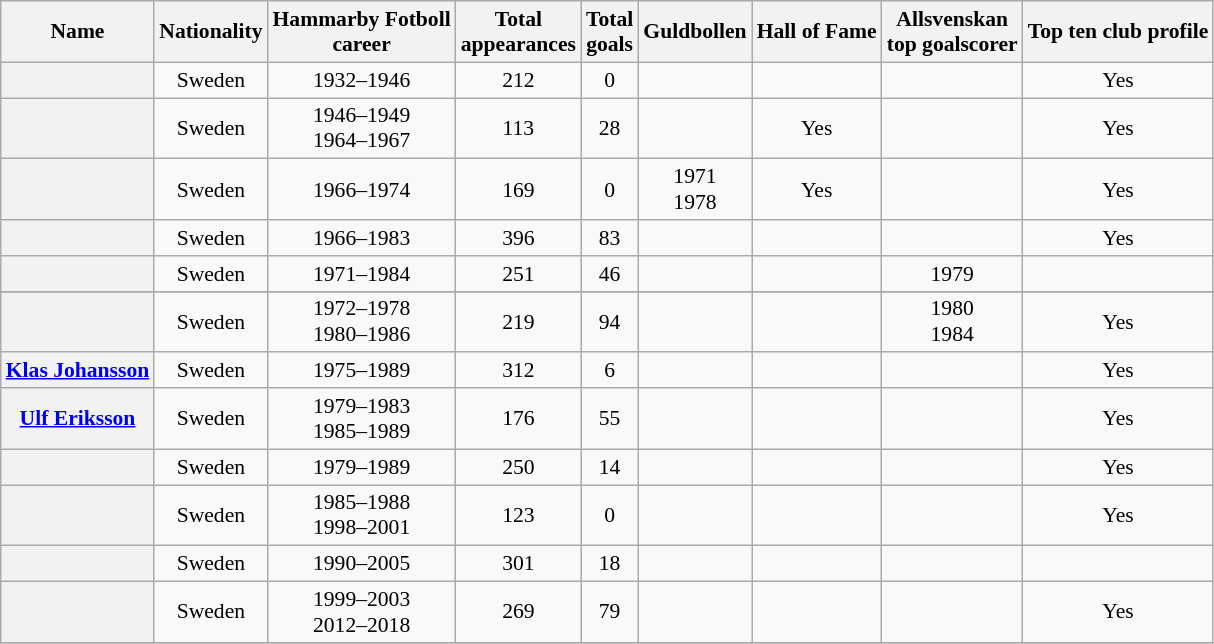<table class="wikitable plainrowheaders sortable" style="text-align: center;font-size:90%;">
<tr>
<th scope="col">Name</th>
<th scope="col">Nationality</th>
<th scope="col">Hammarby Fotboll<br>career</th>
<th scope="col">Total<br>appearances</th>
<th scope="col">Total<br>goals</th>
<th scope="col">Guldbollen</th>
<th scope="col">Hall of Fame</th>
<th scope="col">Allsvenskan<br>top goalscorer</th>
<th scope="col">Top ten club profile</th>
</tr>
<tr>
<th scope="row" align="left"></th>
<td>Sweden</td>
<td>1932–1946</td>
<td>212</td>
<td>0</td>
<td></td>
<td></td>
<td></td>
<td>Yes</td>
</tr>
<tr>
<th scope="row" align="left"></th>
<td>Sweden</td>
<td>1946–1949<br> 1964–1967</td>
<td>113</td>
<td>28</td>
<td></td>
<td>Yes</td>
<td></td>
<td>Yes</td>
</tr>
<tr>
<th scope="row" align="left"></th>
<td>Sweden</td>
<td>1966–1974</td>
<td>169</td>
<td>0</td>
<td>1971<br>1978</td>
<td>Yes</td>
<td></td>
<td>Yes</td>
</tr>
<tr>
<th scope="row" align="left"></th>
<td>Sweden</td>
<td>1966–1983</td>
<td>396</td>
<td>83</td>
<td></td>
<td></td>
<td></td>
<td>Yes</td>
</tr>
<tr>
<th scope="row" align="left"></th>
<td>Sweden</td>
<td>1971–1984</td>
<td>251</td>
<td>46</td>
<td></td>
<td></td>
<td>1979</td>
<td></td>
</tr>
<tr>
</tr>
<tr>
<th scope="row" align="left"></th>
<td>Sweden</td>
<td>1972–1978<br>1980–1986</td>
<td>219</td>
<td>94</td>
<td></td>
<td></td>
<td>1980<br>1984</td>
<td>Yes</td>
</tr>
<tr>
<th scope="row" align="left"><a href='#'>Klas Johansson</a></th>
<td>Sweden</td>
<td>1975–1989</td>
<td>312</td>
<td>6</td>
<td></td>
<td></td>
<td></td>
<td>Yes</td>
</tr>
<tr>
<th scope="row" align="left"><a href='#'>Ulf Eriksson</a></th>
<td>Sweden</td>
<td>1979–1983<br> 1985–1989</td>
<td>176</td>
<td>55</td>
<td></td>
<td></td>
<td></td>
<td>Yes</td>
</tr>
<tr>
<th scope="row" align="left"></th>
<td>Sweden</td>
<td>1979–1989</td>
<td>250</td>
<td>14</td>
<td></td>
<td></td>
<td></td>
<td>Yes</td>
</tr>
<tr>
<th scope="row" align="left"></th>
<td>Sweden</td>
<td>1985–1988<br>1998–2001</td>
<td>123</td>
<td>0</td>
<td></td>
<td></td>
<td></td>
<td>Yes</td>
</tr>
<tr>
<th scope="row" align="left"></th>
<td>Sweden</td>
<td>1990–2005</td>
<td>301</td>
<td>18</td>
<td></td>
<td></td>
<td></td>
<td></td>
</tr>
<tr>
<th scope="row" align="left"></th>
<td>Sweden</td>
<td>1999–2003<br> 2012–2018</td>
<td>269</td>
<td>79</td>
<td></td>
<td></td>
<td></td>
<td>Yes</td>
</tr>
<tr>
</tr>
</table>
